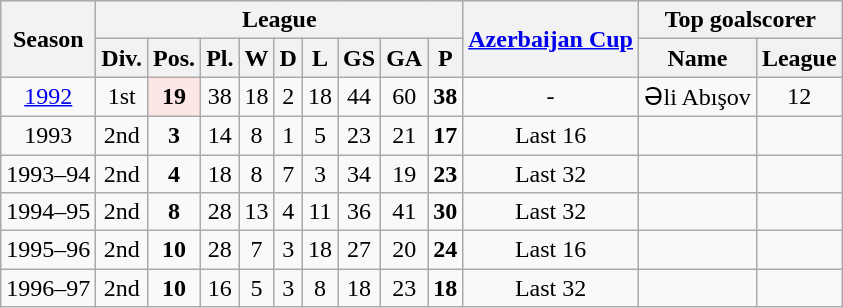<table class="wikitable">
<tr style="background:#efefef;">
<th rowspan="2">Season</th>
<th colspan="9">League</th>
<th rowspan="2"><a href='#'>Azerbaijan Cup</a></th>
<th colspan="2">Top goalscorer</th>
</tr>
<tr>
<th>Div.</th>
<th>Pos.</th>
<th>Pl.</th>
<th>W</th>
<th>D</th>
<th>L</th>
<th>GS</th>
<th>GA</th>
<th>P</th>
<th>Name</th>
<th>League</th>
</tr>
<tr>
<td align=center><a href='#'>1992</a></td>
<td align=center>1st</td>
<td align=center bgcolor=#FFE6E6><strong>19</strong></td>
<td align=center>38</td>
<td align=center>18</td>
<td align=center>2</td>
<td align=center>18</td>
<td align=center>44</td>
<td align=center>60</td>
<td align=center><strong>38</strong></td>
<td align=center>-</td>
<td align=center>Əli Abışov</td>
<td align=center>12</td>
</tr>
<tr>
<td align=center>1993</td>
<td align=center>2nd </td>
<td align=center><strong>3</strong></td>
<td align=center>14</td>
<td align=center>8</td>
<td align=center>1</td>
<td align=center>5</td>
<td align=center>23</td>
<td align=center>21</td>
<td align=center><strong>17</strong></td>
<td align=center>Last 16</td>
<td align=center></td>
<td align=center></td>
</tr>
<tr>
<td align=center>1993–94</td>
<td align=center>2nd </td>
<td align=center><strong>4</strong></td>
<td align=center>18</td>
<td align=center>8</td>
<td align=center>7</td>
<td align=center>3</td>
<td align=center>34</td>
<td align=center>19</td>
<td align=center><strong>23</strong></td>
<td align=center>Last 32</td>
<td align=center></td>
<td align=center></td>
</tr>
<tr>
<td align=center>1994–95</td>
<td align=center>2nd </td>
<td align=center><strong>8</strong></td>
<td align=center>28</td>
<td align=center>13</td>
<td align=center>4</td>
<td align=center>11</td>
<td align=center>36</td>
<td align=center>41</td>
<td align=center><strong>30</strong></td>
<td align=center>Last 32</td>
<td align=center></td>
<td align=center></td>
</tr>
<tr>
<td align=center>1995–96</td>
<td align=center>2nd </td>
<td align=center><strong>10</strong></td>
<td align=center>28</td>
<td align=center>7</td>
<td align=center>3</td>
<td align=center>18</td>
<td align=center>27</td>
<td align=center>20</td>
<td align=center><strong>24</strong></td>
<td align=center>Last 16</td>
<td align=center></td>
<td align=center></td>
</tr>
<tr>
<td align=center>1996–97</td>
<td align=center>2nd </td>
<td align=center><strong>10</strong></td>
<td align=center>16</td>
<td align=center>5</td>
<td align=center>3</td>
<td align=center>8</td>
<td align=center>18</td>
<td align=center>23</td>
<td align=center><strong>18</strong></td>
<td align=center>Last 32</td>
<td align=center></td>
<td align=center></td>
</tr>
</table>
